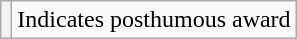<table class="wikitable plainrowheaders">
<tr>
<th scope="row" style="text-align:center"></th>
<td>Indicates posthumous award</td>
</tr>
</table>
